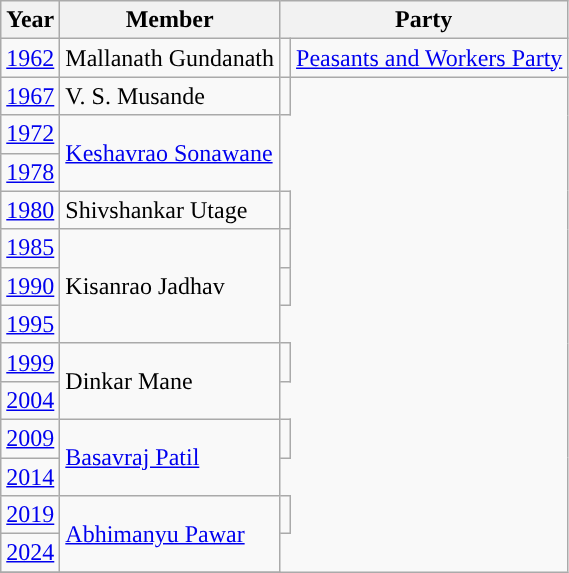<table class="wikitable">
<tr>
<th>Year</th>
<th>Member</th>
<th colspan=2>Party</th>
</tr>
<tr>
<td><a href='#'>1962</a></td>
<td>Mallanath Gundanath</td>
<td style="background-color: "></td>
<td><a href='#'>Peasants and Workers Party</a></td>
</tr>
<tr>
<td><a href='#'>1967</a></td>
<td>V. S. Musande</td>
<td></td>
</tr>
<tr>
<td><a href='#'>1972</a></td>
<td rowspan=2><a href='#'>Keshavrao Sonawane</a></td>
</tr>
<tr>
<td><a href='#'>1978</a></td>
</tr>
<tr>
<td><a href='#'>1980</a></td>
<td>Shivshankar Utage</td>
<td></td>
</tr>
<tr>
<td><a href='#'>1985</a></td>
<td rowspan=3>Kisanrao Jadhav</td>
<td></td>
</tr>
<tr>
<td><a href='#'>1990</a></td>
<td></td>
</tr>
<tr>
<td><a href='#'>1995</a></td>
</tr>
<tr>
<td><a href='#'>1999</a></td>
<td rowspan=2>Dinkar Mane</td>
<td></td>
</tr>
<tr>
<td><a href='#'>2004</a></td>
</tr>
<tr>
<td><a href='#'>2009</a></td>
<td rowspan=2><a href='#'>Basavraj Patil</a></td>
<td></td>
</tr>
<tr>
<td><a href='#'>2014</a></td>
</tr>
<tr>
<td><a href='#'>2019</a></td>
<td rowspan=2><a href='#'>Abhimanyu Pawar</a></td>
<td></td>
</tr>
<tr>
<td><a href='#'>2024</a></td>
</tr>
<tr>
</tr>
</table>
